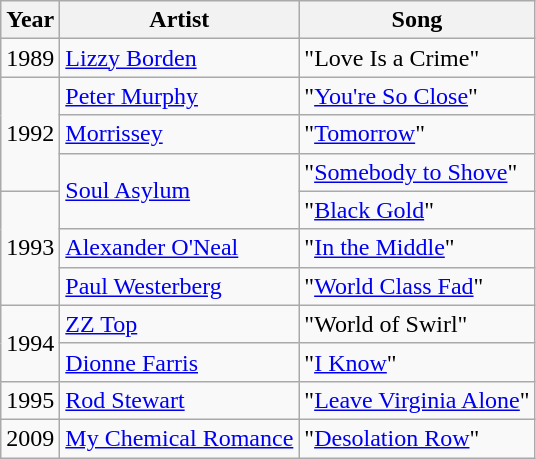<table class="wikitable">
<tr>
<th>Year</th>
<th>Artist</th>
<th>Song</th>
</tr>
<tr>
<td>1989</td>
<td><a href='#'>Lizzy Borden</a></td>
<td>"Love Is a Crime"</td>
</tr>
<tr>
<td rowspan="3">1992</td>
<td><a href='#'>Peter Murphy</a></td>
<td>"<a href='#'>You're So Close</a>"</td>
</tr>
<tr>
<td><a href='#'>Morrissey</a></td>
<td>"<a href='#'>Tomorrow</a>"</td>
</tr>
<tr>
<td rowspan=2><a href='#'>Soul Asylum</a></td>
<td>"<a href='#'>Somebody to Shove</a>"</td>
</tr>
<tr>
<td rowspan="3">1993</td>
<td>"<a href='#'>Black Gold</a>"</td>
</tr>
<tr>
<td><a href='#'>Alexander O'Neal</a></td>
<td>"<a href='#'>In the Middle</a>"</td>
</tr>
<tr>
<td><a href='#'>Paul Westerberg</a></td>
<td>"<a href='#'>World Class Fad</a>"</td>
</tr>
<tr>
<td rowspan="2">1994</td>
<td><a href='#'>ZZ Top</a></td>
<td>"World of Swirl"</td>
</tr>
<tr>
<td><a href='#'>Dionne Farris</a></td>
<td>"<a href='#'>I Know</a>"</td>
</tr>
<tr>
<td>1995</td>
<td><a href='#'>Rod Stewart</a></td>
<td>"<a href='#'>Leave Virginia Alone</a>"</td>
</tr>
<tr>
<td>2009</td>
<td><a href='#'>My Chemical Romance</a></td>
<td>"<a href='#'>Desolation Row</a>"</td>
</tr>
</table>
